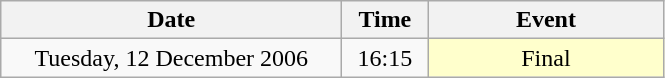<table class = "wikitable" style="text-align:center;">
<tr>
<th width=220>Date</th>
<th width=50>Time</th>
<th width=150>Event</th>
</tr>
<tr>
<td>Tuesday, 12 December 2006</td>
<td>16:15</td>
<td bgcolor=ffffcc>Final</td>
</tr>
</table>
